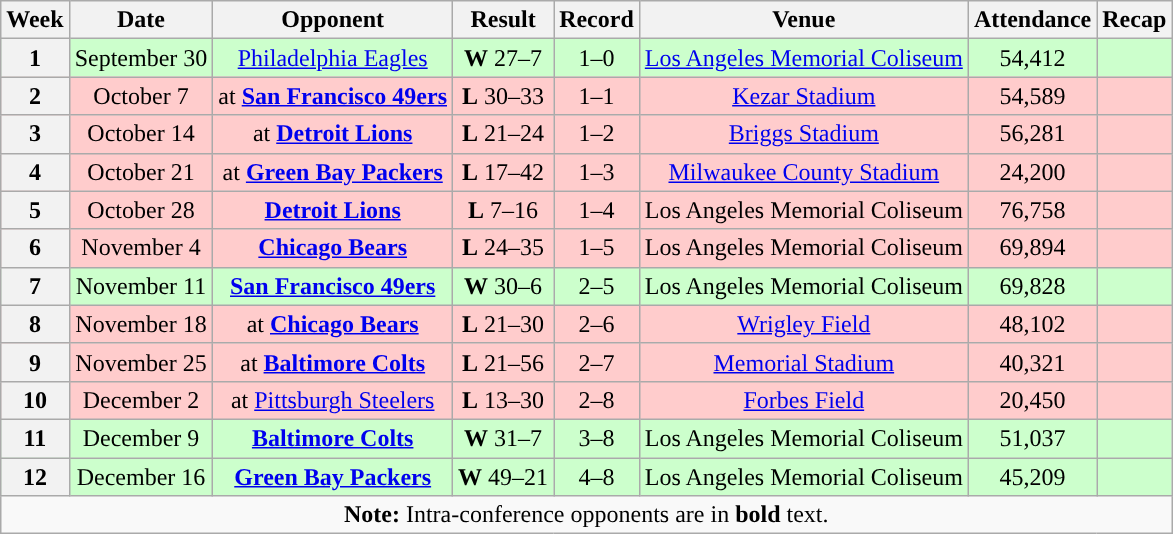<table class="wikitable" style="text-align:center">
<tr>
<th>Week</th>
<th>Date</th>
<th>Opponent</th>
<th>Result</th>
<th>Record</th>
<th>Venue</th>
<th>Attendance</th>
<th>Recap</th>
</tr>
<tr style="background:#cfc">
<th>1</th>
<td>September 30</td>
<td><a href='#'>Philadelphia Eagles</a></td>
<td><strong>W</strong> 27–7</td>
<td>1–0</td>
<td><a href='#'>Los Angeles Memorial Coliseum</a></td>
<td>54,412</td>
<td></td>
</tr>
<tr style="background:#fcc">
<th>2</th>
<td>October 7</td>
<td>at <strong><a href='#'>San Francisco 49ers</a></strong></td>
<td><strong>L</strong> 30–33</td>
<td>1–1</td>
<td><a href='#'>Kezar Stadium</a></td>
<td>54,589</td>
<td></td>
</tr>
<tr style="background:#fcc">
<th>3</th>
<td>October 14</td>
<td>at <strong><a href='#'>Detroit Lions</a></strong></td>
<td><strong>L</strong> 21–24</td>
<td>1–2</td>
<td><a href='#'>Briggs Stadium</a></td>
<td>56,281</td>
<td></td>
</tr>
<tr style="background:#fcc">
<th>4</th>
<td>October 21</td>
<td>at <strong><a href='#'>Green Bay Packers</a></strong></td>
<td><strong>L</strong> 17–42</td>
<td>1–3</td>
<td><a href='#'>Milwaukee County Stadium</a></td>
<td>24,200</td>
<td></td>
</tr>
<tr style="background:#fcc">
<th>5</th>
<td>October 28</td>
<td><strong><a href='#'>Detroit Lions</a></strong></td>
<td><strong>L</strong> 7–16</td>
<td>1–4</td>
<td>Los Angeles Memorial Coliseum</td>
<td>76,758</td>
<td></td>
</tr>
<tr style="background:#fcc">
<th>6</th>
<td>November 4</td>
<td><strong><a href='#'>Chicago Bears</a></strong></td>
<td><strong>L</strong> 24–35</td>
<td>1–5</td>
<td>Los Angeles Memorial Coliseum</td>
<td>69,894</td>
<td></td>
</tr>
<tr style="background:#cfc">
<th>7</th>
<td>November 11</td>
<td><strong><a href='#'>San Francisco 49ers</a></strong></td>
<td><strong>W</strong> 30–6</td>
<td>2–5</td>
<td>Los Angeles Memorial Coliseum</td>
<td>69,828</td>
<td></td>
</tr>
<tr style="background:#fcc">
<th>8</th>
<td>November 18</td>
<td>at <strong><a href='#'>Chicago Bears</a></strong></td>
<td><strong>L</strong> 21–30</td>
<td>2–6</td>
<td><a href='#'>Wrigley Field</a></td>
<td>48,102</td>
<td></td>
</tr>
<tr style="background:#fcc">
<th>9</th>
<td>November 25</td>
<td>at <strong><a href='#'>Baltimore Colts</a></strong></td>
<td><strong>L</strong> 21–56</td>
<td>2–7</td>
<td><a href='#'>Memorial Stadium</a></td>
<td>40,321</td>
<td></td>
</tr>
<tr style="background:#fcc">
<th>10</th>
<td>December 2</td>
<td>at <a href='#'>Pittsburgh Steelers</a></td>
<td><strong>L</strong> 13–30</td>
<td>2–8</td>
<td><a href='#'>Forbes Field</a></td>
<td>20,450</td>
<td></td>
</tr>
<tr style="background:#cfc">
<th>11</th>
<td>December 9</td>
<td><strong><a href='#'>Baltimore Colts</a></strong></td>
<td><strong>W</strong> 31–7</td>
<td>3–8</td>
<td>Los Angeles Memorial Coliseum</td>
<td>51,037</td>
<td></td>
</tr>
<tr style="background:#cfc">
<th>12</th>
<td>December 16</td>
<td><strong><a href='#'>Green Bay Packers</a></strong></td>
<td><strong>W</strong> 49–21</td>
<td>4–8</td>
<td>Los Angeles Memorial Coliseum</td>
<td>45,209</td>
<td></td>
</tr>
<tr>
<td colspan="8"><strong>Note:</strong> Intra-conference opponents are in <strong>bold</strong> text.</td>
</tr>
</table>
